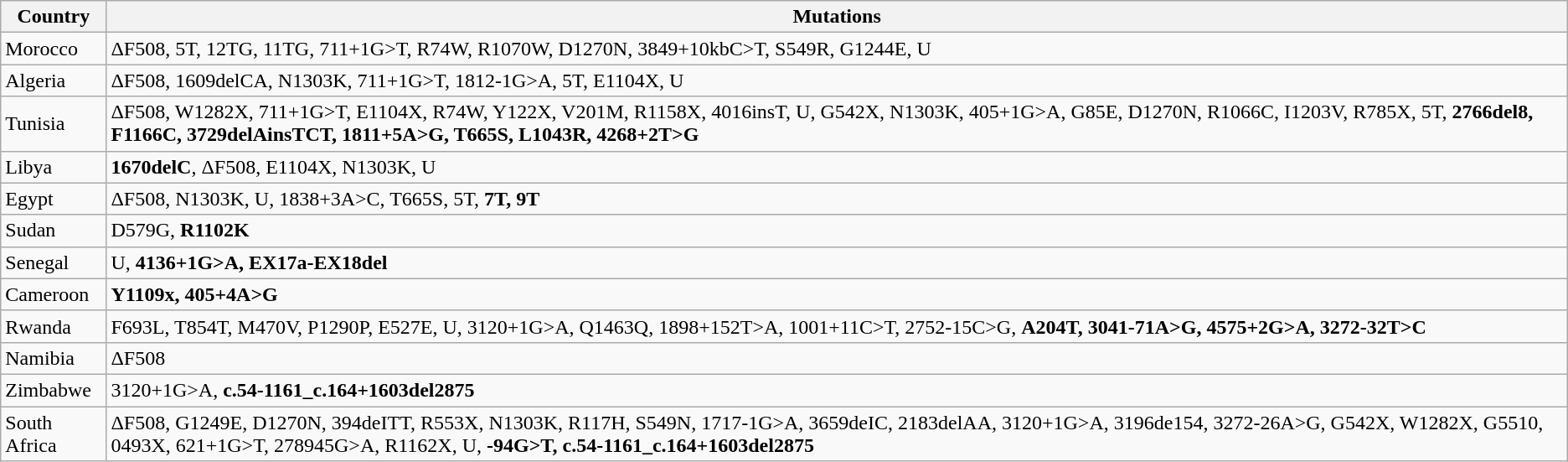<table class="wikitable">
<tr>
<th>Country</th>
<th>Mutations</th>
</tr>
<tr>
<td>Morocco</td>
<td>ΔF508, 5T, 12TG, 11TG, 711+1G>T, R74W, R1070W, D1270N, 3849+10kbC>T, S549R, G1244E, U</td>
</tr>
<tr>
<td>Algeria</td>
<td>ΔF508, 1609delCA, N1303K, 711+1G>T, 1812-1G>A, 5T, E1104X, U</td>
</tr>
<tr>
<td>Tunisia</td>
<td>ΔF508, W1282X, 711+1G>T, E1104X, R74W, Y122X, V201M, R1158X, 4016insT, U, G542X, N1303K, 405+1G>A, G85E, D1270N, R1066C, I1203V, R785X, 5T, <strong>2766del8, F1166C, 3729delAinsTCT, 1811+5A>G, T665S, L1043R, 4268+2T>G</strong></td>
</tr>
<tr>
<td>Libya</td>
<td><strong>1670delC</strong>, ΔF508, E1104X, N1303K, U</td>
</tr>
<tr>
<td>Egypt</td>
<td>ΔF508, N1303K, U, 1838+3A>C, T665S, 5T, <strong>7T, 9T</strong></td>
</tr>
<tr>
<td>Sudan</td>
<td>D579G, <strong>R1102K</strong></td>
</tr>
<tr>
<td>Senegal</td>
<td>U, <strong>4136+1G>A, EX17a-EX18del</strong></td>
</tr>
<tr>
<td>Cameroon</td>
<td><strong>Y1109x, 405+4A>G</strong></td>
</tr>
<tr>
<td>Rwanda</td>
<td>F693L, T854T, M470V, P1290P, E527E, U, 3120+1G>A, Q1463Q, 1898+152T>A, 1001+11C>T, 2752-15C>G, <strong>A204T, 3041-71A>G, 4575+2G>A, 3272-32T>C</strong></td>
</tr>
<tr>
<td>Namibia</td>
<td>ΔF508</td>
</tr>
<tr>
<td>Zimbabwe</td>
<td>3120+1G>A, <strong>c.54-1161_c.164+1603del2875</strong></td>
</tr>
<tr>
<td>South Africa</td>
<td>ΔF508, G1249E, D1270N, 394deITT, R553X, N1303K, R117H, S549N, 1717-1G>A, 3659deIC, 2183delAA, 3120+1G>A, 3196de154, 3272-26A>G, G542X, W1282X, G5510, 0493X, 621+1G>T, 278945G>A, R1162X, U, <strong>-94G>T, c.54-1161_c.164+1603del2875</strong></td>
</tr>
</table>
